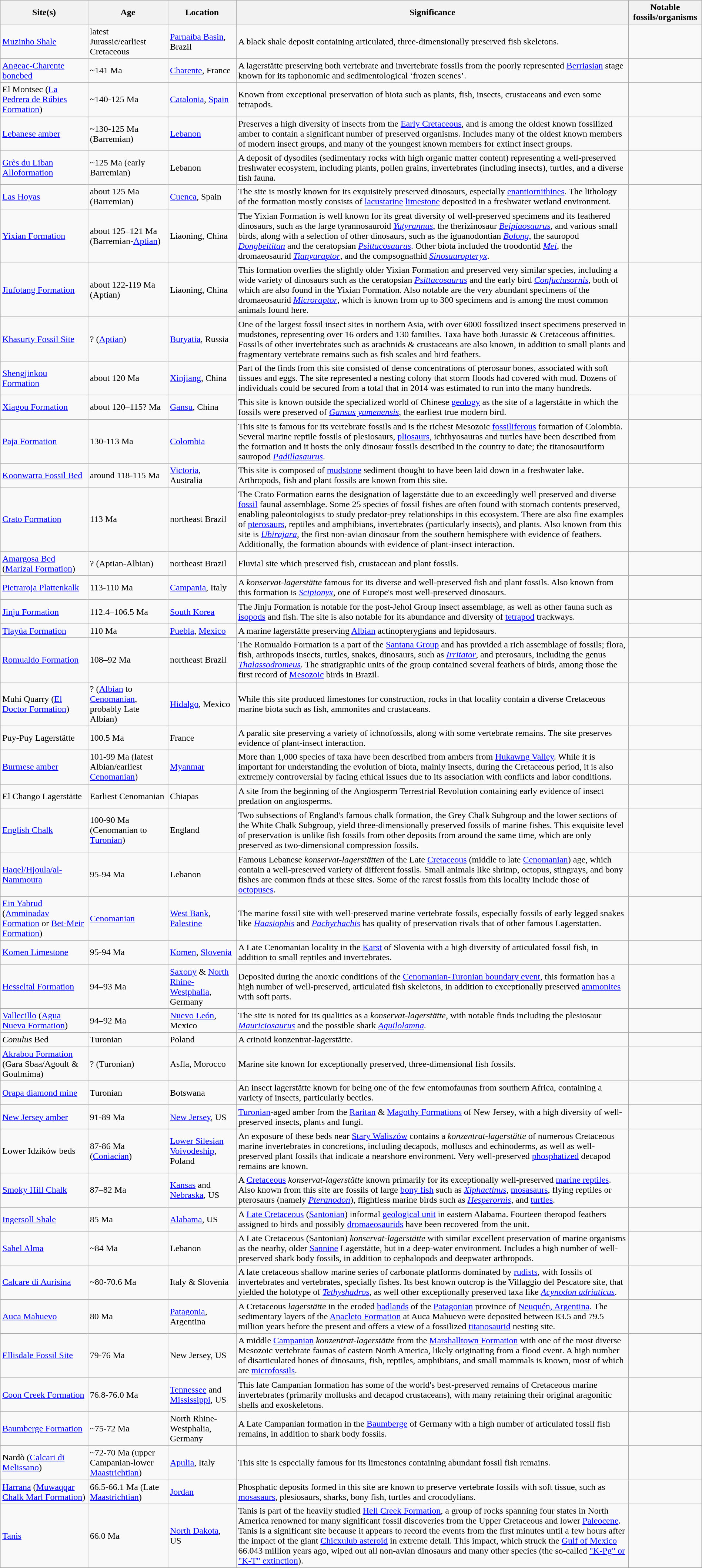<table class="wikitable" align="center" width="100%">
<tr>
<th>Site(s)</th>
<th>Age</th>
<th>Location</th>
<th>Significance</th>
<th>Notable fossils/organisms</th>
</tr>
<tr>
<td><a href='#'>Muzinho Shale</a></td>
<td>latest Jurassic/earliest Cretaceous</td>
<td><a href='#'>Parnaíba Basin</a>, Brazil</td>
<td>A black shale deposit containing articulated, three-dimensionally preserved fish skeletons.</td>
<td></td>
</tr>
<tr>
<td><a href='#'>Angeac-Charente bonebed</a></td>
<td>~141 Ma</td>
<td><a href='#'>Charente</a>, France</td>
<td>A lagerstätte preserving both vertebrate and invertebrate fossils from the poorly represented <a href='#'>Berriasian</a> stage known for its taphonomic and sedimentological ‘frozen scenes’.</td>
<td></td>
</tr>
<tr>
<td>El Montsec (<a href='#'>La Pedrera de Rúbies Formation</a>)</td>
<td>~140-125 Ma</td>
<td><a href='#'>Catalonia</a>, <a href='#'>Spain</a></td>
<td>Known from exceptional preservation of biota such as plants, fish, insects, crustaceans and even some tetrapods.</td>
<td></td>
</tr>
<tr>
<td><a href='#'>Lebanese amber</a></td>
<td>~130-125 Ma (Barremian)</td>
<td><a href='#'>Lebanon</a></td>
<td>Preserves a high diversity of insects from the <a href='#'>Early Cretaceous</a>, and is among the oldest known fossilized amber to contain a significant number of preserved organisms. Includes many of the oldest known members of modern insect groups, and many of the youngest known members for extinct insect groups.</td>
<td></td>
</tr>
<tr>
<td><a href='#'>Grès du Liban Alloformation</a></td>
<td>~125 Ma (early Barremian)</td>
<td>Lebanon</td>
<td>A deposit of dysodiles (sedimentary rocks with high organic matter content) representing a well-preserved freshwater ecosystem, including plants, pollen grains, invertebrates (including insects), turtles, and a diverse fish fauna.</td>
<td></td>
</tr>
<tr>
<td><a href='#'>Las Hoyas</a></td>
<td>about 125 Ma (Barremian)</td>
<td><a href='#'>Cuenca</a>, Spain</td>
<td>The site is mostly known for its exquisitely preserved dinosaurs, especially <a href='#'>enantiornithines</a>. The lithology of the formation mostly consists of <a href='#'>lacustarine</a> <a href='#'>limestone</a> deposited in a freshwater wetland environment.</td>
<td></td>
</tr>
<tr>
<td><a href='#'>Yixian Formation</a></td>
<td>about 125–121 Ma (Barremian-<a href='#'>Aptian</a>)</td>
<td>Liaoning, China</td>
<td>The Yixian Formation is well known for its great diversity of well-preserved specimens and its feathered dinosaurs, such as the large tyrannosauroid <em><a href='#'>Yutyrannus</a></em>, the therizinosaur <em><a href='#'>Beipiaosaurus</a>,</em> and various small birds, along with a selection of other dinosaurs, such as the iguanodontian <em><a href='#'>Bolong</a></em>, the sauropod <em><a href='#'>Dongbeititan</a></em> and the ceratopsian <em><a href='#'>Psittacosaurus</a></em>. Other biota included the troodontid <a href='#'><em>Mei</em></a>, the dromaeosaurid <em><a href='#'>Tianyuraptor</a></em>, and the compsognathid <em><a href='#'>Sinosauropteryx</a></em>.</td>
<td></td>
</tr>
<tr>
<td><a href='#'>Jiufotang Formation</a></td>
<td>about 122-119 Ma (Aptian)</td>
<td>Liaoning, China</td>
<td>This formation overlies the slightly older Yixian Formation and preserved very similar species, including a wide variety of dinosaurs such as the ceratopsian <em><a href='#'>Psittacosaurus</a></em> and the early bird <em><a href='#'>Confuciusornis</a></em>, both of which are also found in the Yixian Formation.  Also notable are the very abundant specimens of the dromaeosaurid <em><a href='#'>Microraptor</a></em>, which is known from up to 300 specimens and is among the most common animals found here.</td>
<td></td>
</tr>
<tr>
<td><a href='#'>Khasurty Fossil Site</a></td>
<td>? (<a href='#'>Aptian</a>)</td>
<td><a href='#'>Buryatia</a>, Russia</td>
<td>One of the largest fossil insect sites in northern Asia, with over 6000 fossilized insect specimens preserved in mudstones, representing over 16 orders and 130 families. Taxa have both Jurassic & Cretaceous affinities. Fossils of other invertebrates such as arachnids & crustaceans are also known, in addition to small plants and fragmentary vertebrate remains such as fish scales and bird feathers.</td>
<td></td>
</tr>
<tr>
<td><a href='#'>Shengjinkou Formation</a></td>
<td>about 120 Ma</td>
<td><a href='#'>Xinjiang</a>, China</td>
<td>Part of the finds from this site consisted of dense concentrations of pterosaur bones, associated with soft tissues and eggs. The site represented a nesting colony that storm floods had covered with mud. Dozens of individuals could be secured from a total that in 2014 was estimated to run into the many hundreds.</td>
<td></td>
</tr>
<tr>
<td><a href='#'>Xiagou Formation</a></td>
<td>about 120–115? Ma</td>
<td><a href='#'>Gansu</a>, China</td>
<td>This site is known outside the specialized world of Chinese <a href='#'>geology</a> as the site of a lagerstätte in which the fossils were preserved of <em><a href='#'>Gansus yumenensis</a></em>, the earliest true modern bird.</td>
<td></td>
</tr>
<tr>
<td><a href='#'>Paja Formation</a></td>
<td>130-113 Ma</td>
<td><a href='#'>Colombia</a></td>
<td>This site is famous for its vertebrate fossils and is the richest Mesozoic <a href='#'>fossiliferous</a> formation of Colombia. Several marine reptile fossils of plesiosaurs, <a href='#'>pliosaurs</a>, ichthyosauras and turtles have been described from the formation and it hosts the only dinosaur fossils described in the country to date; the titanosauriform sauropod <em><a href='#'>Padillasaurus</a></em>.</td>
<td></td>
</tr>
<tr>
<td><a href='#'>Koonwarra Fossil Bed</a></td>
<td>around 118-115 Ma</td>
<td><a href='#'>Victoria</a>, Australia</td>
<td>This site is composed of <a href='#'>mudstone</a> sediment thought to have been laid down in a freshwater lake. Arthropods, fish and plant fossils are known from this site.</td>
<td></td>
</tr>
<tr>
<td><a href='#'>Crato Formation</a></td>
<td>113 Ma</td>
<td>northeast Brazil</td>
<td>The Crato Formation earns the designation of lagerstätte due to an exceedingly well preserved and diverse <a href='#'>fossil</a> faunal assemblage. Some 25 species of fossil fishes are often found with stomach contents preserved, enabling paleontologists to study predator-prey relationships in this ecosystem. There are also fine examples of <a href='#'>pterosaurs</a>, reptiles and amphibians, invertebrates (particularly insects), and plants. Also known from this site is <em><a href='#'>Ubirajara</a></em>, the first non-avian dinosaur from the southern hemisphere with evidence of feathers. Additionally, the formation abounds with evidence of plant-insect interaction.</td>
<td></td>
</tr>
<tr>
<td><a href='#'>Amargosa Bed</a> (<a href='#'>Marizal Formation</a>)</td>
<td>? (Aptian-Albian)</td>
<td>northeast Brazil</td>
<td>Fluvial site which preserved fish, crustacean and plant fossils.</td>
<td></td>
</tr>
<tr>
<td><a href='#'>Pietraroja Plattenkalk</a></td>
<td>113-110 Ma</td>
<td><a href='#'>Campania</a>, Italy</td>
<td>A <em>konservat-lagerstätte</em> famous for its diverse and well-preserved fish and plant fossils. Also known from this formation is <em><a href='#'>Scipionyx</a></em>, one of Europe's most well-preserved dinosaurs.</td>
<td></td>
</tr>
<tr>
<td><a href='#'>Jinju Formation</a></td>
<td>112.4–106.5 Ma</td>
<td><a href='#'>South Korea</a></td>
<td>The Jinju Formation is notable for the post-Jehol Group insect assemblage, as well as other fauna such as <a href='#'>isopods</a> and fish. The site is also notable for its abundance and diversity of <a href='#'>tetrapod</a> trackways.</td>
<td></td>
</tr>
<tr>
<td><a href='#'>Tlayúa Formation</a></td>
<td>110 Ma</td>
<td><a href='#'>Puebla</a>, <a href='#'>Mexico</a></td>
<td>A marine lagerstätte preserving <a href='#'>Albian</a> actinopterygians and lepidosaurs.</td>
<td></td>
</tr>
<tr>
<td><a href='#'>Romualdo Formation</a></td>
<td>108–92 Ma</td>
<td>northeast Brazil</td>
<td>The Romualdo Formation is a part of the <a href='#'>Santana Group</a> and has provided a rich assemblage of fossils; flora, fish, arthropods insects, turtles, snakes, dinosaurs, such as <em><a href='#'>Irritator</a></em>, and pterosaurs, including the genus <em><a href='#'>Thalassodromeus</a></em>. The stratigraphic units of the group contained several feathers of birds, among those the first record of <a href='#'>Mesozoic</a> birds in Brazil.</td>
<td></td>
</tr>
<tr>
<td>Muhi Quarry (<a href='#'>El Doctor Formation</a>)</td>
<td>? (<a href='#'>Albian</a> to <a href='#'>Cenomanian</a>, probably Late Albian)</td>
<td><a href='#'>Hidalgo</a>, Mexico</td>
<td>While this site produced limestones for construction, rocks in that locality contain a diverse Cretaceous marine biota such as fish, ammonites and crustaceans.</td>
<td></td>
</tr>
<tr>
<td>Puy-Puy Lagerstätte</td>
<td>100.5 Ma</td>
<td>France</td>
<td>A paralic site preserving a variety of ichnofossils, along with some vertebrate remains. The site preserves evidence of plant-insect interaction.</td>
</tr>
<tr>
<td><a href='#'>Burmese amber</a></td>
<td>101-99 Ma (latest Albian/earliest <a href='#'>Cenomanian</a>)</td>
<td><a href='#'>Myanmar</a></td>
<td>More than 1,000 species of taxa have been described from ambers from <a href='#'>Hukawng Valley</a>. While it is important for understanding the evolution of biota, mainly insects, during the Cretaceous period, it is also extremely controversial by facing ethical issues due to its association with conflicts and labor conditions.</td>
<td></td>
</tr>
<tr>
<td>El Chango Lagerstätte</td>
<td>Earliest Cenomanian</td>
<td>Chiapas</td>
<td>A site from the beginning of the Angiosperm Terrestrial Revolution containing early evidence of insect predation on angiosperms.</td>
<td></td>
</tr>
<tr>
<td><a href='#'>English Chalk</a></td>
<td>100-90 Ma (Cenomanian to <a href='#'>Turonian</a>)</td>
<td>England</td>
<td>Two subsections of England's famous chalk formation, the Grey Chalk Subgroup and the lower sections of the White Chalk Subgroup, yield three-dimensionally preserved fossils of marine fishes. This exquisite level of preservation is unlike fish fossils from other deposits from around the same time, which are only preserved as two-dimensional compression fossils.</td>
<td></td>
</tr>
<tr>
<td><a href='#'>Haqel/Hjoula/al-Nammoura</a></td>
<td>95-94 Ma</td>
<td>Lebanon</td>
<td>Famous Lebanese <em>konservat-lagerstätten</em> of the Late <a href='#'>Cretaceous</a> (middle to late <a href='#'>Cenomanian</a>) age, which contain a well-preserved variety of different fossils. Small animals like shrimp, octopus, stingrays, and bony fishes are common finds at these sites. Some of the rarest fossils from this locality include those of <a href='#'>octopuses</a>.</td>
<td></td>
</tr>
<tr>
<td><a href='#'>Ein Yabrud</a> (<a href='#'>Amminadav Formation</a> or <a href='#'>Bet-Meir Formation</a>)</td>
<td><a href='#'>Cenomanian</a></td>
<td><a href='#'>West Bank</a>, <a href='#'>Palestine</a></td>
<td>The marine fossil site with well-preserved marine vertebrate fossils, especially fossils of early legged snakes like <em><a href='#'>Haasiophis</a></em> and <em><a href='#'>Pachyrhachis</a></em> has quality of preservation rivals that of other famous Lagerstatten.</td>
<td></td>
</tr>
<tr>
<td><a href='#'>Komen Limestone</a></td>
<td>95-94 Ma</td>
<td><a href='#'>Komen</a>, <a href='#'>Slovenia</a></td>
<td>A Late Cenomanian locality in the <a href='#'>Karst</a> of Slovenia with a high diversity of articulated fossil fish, in addition to small reptiles and invertebrates.</td>
<td></td>
</tr>
<tr>
<td><a href='#'>Hesseltal Formation</a></td>
<td>94–93 Ma</td>
<td><a href='#'>Saxony</a> & <a href='#'>North Rhine-Westphalia</a>, Germany</td>
<td>Deposited during the anoxic conditions of the <a href='#'>Cenomanian-Turonian boundary event</a>, this formation has a high number of well-preserved, articulated fish skeletons, in addition to exceptionally preserved <a href='#'>ammonites</a> with soft parts.</td>
<td></td>
</tr>
<tr>
<td><a href='#'>Vallecillo</a> (<a href='#'>Agua Nueva Formation</a>)</td>
<td>94–92 Ma</td>
<td><a href='#'>Nuevo León</a>, Mexico</td>
<td>The site is noted for its qualities as a <em>konservat-lagerstätte</em>, with notable finds including the plesiosaur <em><a href='#'>Mauriciosaurus</a></em> and the possible shark <em><a href='#'>Aquilolamna</a>.</em></td>
<td></td>
</tr>
<tr>
<td><em>Conulus</em> Bed</td>
<td>Turonian</td>
<td>Poland</td>
<td>A crinoid konzentrat-lagerstätte.</td>
<td></td>
</tr>
<tr>
<td><a href='#'>Akrabou Formation</a> (Gara Sbaa/Agoult & Goulmima)</td>
<td>? (Turonian)</td>
<td>Asfla, Morocco</td>
<td>Marine site known for exceptionally preserved, three-dimensional fish fossils.</td>
<td></td>
</tr>
<tr>
<td><a href='#'>Orapa diamond mine</a></td>
<td>Turonian</td>
<td>Botswana</td>
<td>An insect lagerstätte known for being one of the few entomofaunas from southern Africa, containing a variety of insects, particularly beetles.</td>
<td></td>
</tr>
<tr>
<td><a href='#'>New Jersey amber</a></td>
<td>91-89 Ma</td>
<td><a href='#'>New Jersey</a>, US</td>
<td><a href='#'>Turonian</a>-aged amber from the <a href='#'>Raritan</a> & <a href='#'>Magothy Formations</a> of New Jersey, with a high diversity of well-preserved insects, plants and fungi.</td>
<td></td>
</tr>
<tr>
<td>Lower Idzików beds</td>
<td>87-86 Ma (<a href='#'>Coniacian</a>)</td>
<td><a href='#'>Lower Silesian Voivodeship</a>, Poland</td>
<td>An exposure of these beds near <a href='#'>Stary Waliszów</a> contains a <em>konzentrat-lagerstätte</em> of numerous Cretaceous marine invertebrates in concretions, including decapods, molluscs and echinoderms, as well as well-preserved plant fossils that indicate a nearshore environment. Very well-preserved <a href='#'>phosphatized</a> decapod remains are known.</td>
<td></td>
</tr>
<tr>
<td><a href='#'>Smoky Hill Chalk</a></td>
<td>87–82 Ma</td>
<td><a href='#'>Kansas</a> and <a href='#'>Nebraska</a>, US</td>
<td>A <a href='#'>Cretaceous</a> <em>konservat-lagerstätte</em> known primarily for its exceptionally well-preserved <a href='#'>marine reptiles</a>. Also known from this site are fossils of large <a href='#'>bony fish</a> such as <em><a href='#'>Xiphactinus</a></em>, <a href='#'>mosasaurs</a>, flying reptiles or pterosaurs (namely <em><a href='#'>Pteranodon</a></em>), flightless marine birds such as <em><a href='#'>Hesperornis</a></em>, and <a href='#'>turtles</a>.</td>
<td></td>
</tr>
<tr>
<td><a href='#'>Ingersoll Shale</a></td>
<td>85 Ma</td>
<td><a href='#'>Alabama</a>, US</td>
<td>A <a href='#'>Late Cretaceous</a> (<a href='#'>Santonian</a>) informal <a href='#'>geological unit</a> in eastern Alabama. Fourteen theropod feathers assigned to birds and possibly <a href='#'>dromaeosaurids</a> have been recovered from the unit.</td>
<td></td>
</tr>
<tr>
<td><a href='#'>Sahel Alma</a></td>
<td>~84 Ma</td>
<td>Lebanon</td>
<td>A Late Cretaceous (Santonian) <em>konservat-lagerstätte</em> with similar excellent preservation of marine organisms as the nearby, older <a href='#'>Sannine</a> Lagerstätte, but in a deep-water environment. Includes a high number of well-preserved shark body fossils, in addition to cephalopods and deepwater arthropods.</td>
<td></td>
</tr>
<tr>
<td><a href='#'>Calcare di Aurisina</a></td>
<td>~80-70.6 Ma</td>
<td>Italy & Slovenia</td>
<td>A late cretaceous shallow marine series of carbonate platforms dominated by <a href='#'>rudists</a>, with fossils of invertebrates and vertebrates, specially fishes. Its best known outcrop is the Villaggio del Pescatore site, that yielded the holotype of <em><a href='#'>Tethyshadros</a></em>, as well other exceptionally preserved taxa like <em><a href='#'>Acynodon adriaticus</a></em>.</td>
<td></td>
</tr>
<tr>
<td><a href='#'>Auca Mahuevo</a></td>
<td>80 Ma</td>
<td><a href='#'>Patagonia</a>, Argentina</td>
<td>A Cretaceous <em>lagerstätte</em> in the eroded <a href='#'>badlands</a> of the <a href='#'>Patagonian</a> province of <a href='#'>Neuquén, Argentina</a>. The sedimentary layers of the <a href='#'>Anacleto Formation</a> at Auca Mahuevo were deposited between 83.5 and 79.5 million years before the present and offers a view of a fossilized <a href='#'>titanosaurid</a> nesting site.</td>
<td></td>
</tr>
<tr>
<td><a href='#'>Ellisdale Fossil Site</a></td>
<td>79-76 Ma</td>
<td>New Jersey, US</td>
<td>A middle <a href='#'>Campanian</a> <em>konzentrat-lagerstätte</em> from the <a href='#'>Marshalltown Formation</a> with one of the most diverse Mesozoic vertebrate faunas of eastern North America, likely originating from a flood event. A high number of disarticulated bones of dinosaurs, fish, reptiles, amphibians, and small mammals is known, most of which are <a href='#'>microfossils</a>.</td>
<td></td>
</tr>
<tr>
<td><a href='#'>Coon Creek Formation</a></td>
<td>76.8-76.0 Ma</td>
<td><a href='#'>Tennessee</a> and <a href='#'>Mississippi</a>, US</td>
<td>This late Campanian formation has some of the world's best-preserved remains of Cretaceous marine invertebrates (primarily mollusks and decapod crustaceans), with many retaining their original aragonitic shells and exoskeletons.</td>
<td></td>
</tr>
<tr>
<td><a href='#'>Baumberge Formation</a></td>
<td>~75-72 Ma</td>
<td>North Rhine-Westphalia, Germany</td>
<td>A Late Campanian formation in the <a href='#'>Baumberge</a> of Germany with a high number of articulated fossil fish remains, in addition to shark body fossils.</td>
<td></td>
</tr>
<tr>
<td>Nardò (<a href='#'>Calcari di Melissano</a>)</td>
<td>~72-70 Ma (upper Campanian-lower <a href='#'>Maastrichtian</a>)</td>
<td><a href='#'>Apulia</a>, Italy</td>
<td>This site is especially famous for its limestones containing abundant fossil fish remains.</td>
<td></td>
</tr>
<tr>
<td><a href='#'>Harrana</a> (<a href='#'>Muwaqqar Chalk Marl Formation</a>)</td>
<td>66.5-66.1 Ma (Late <a href='#'>Maastrichtian</a>)</td>
<td><a href='#'>Jordan</a></td>
<td>Phosphatic deposits formed in this site are known to preserve vertebrate fossils with soft tissue, such as <a href='#'>mosasaurs</a>, plesiosaurs, sharks, bony fish, turtles and crocodylians.</td>
<td></td>
</tr>
<tr>
<td><a href='#'>Tanis</a></td>
<td>66.0 Ma</td>
<td><a href='#'>North Dakota</a>, US</td>
<td>Tanis is part of the heavily studied <a href='#'>Hell Creek Formation</a>, a group of rocks spanning four states in North America renowned for many significant fossil discoveries from the Upper Cretaceous and lower <a href='#'>Paleocene</a>. Tanis is a significant site because it appears to record the events from the first minutes until a few hours after the impact of the giant <a href='#'>Chicxulub asteroid</a> in extreme detail. This impact, which struck the <a href='#'>Gulf of Mexico</a> 66.043 million years ago, wiped out all non-avian dinosaurs and many other species (the so-called <a href='#'>"K-Pg" or "K-T" extinction</a>).</td>
<td></td>
</tr>
<tr>
</tr>
</table>
